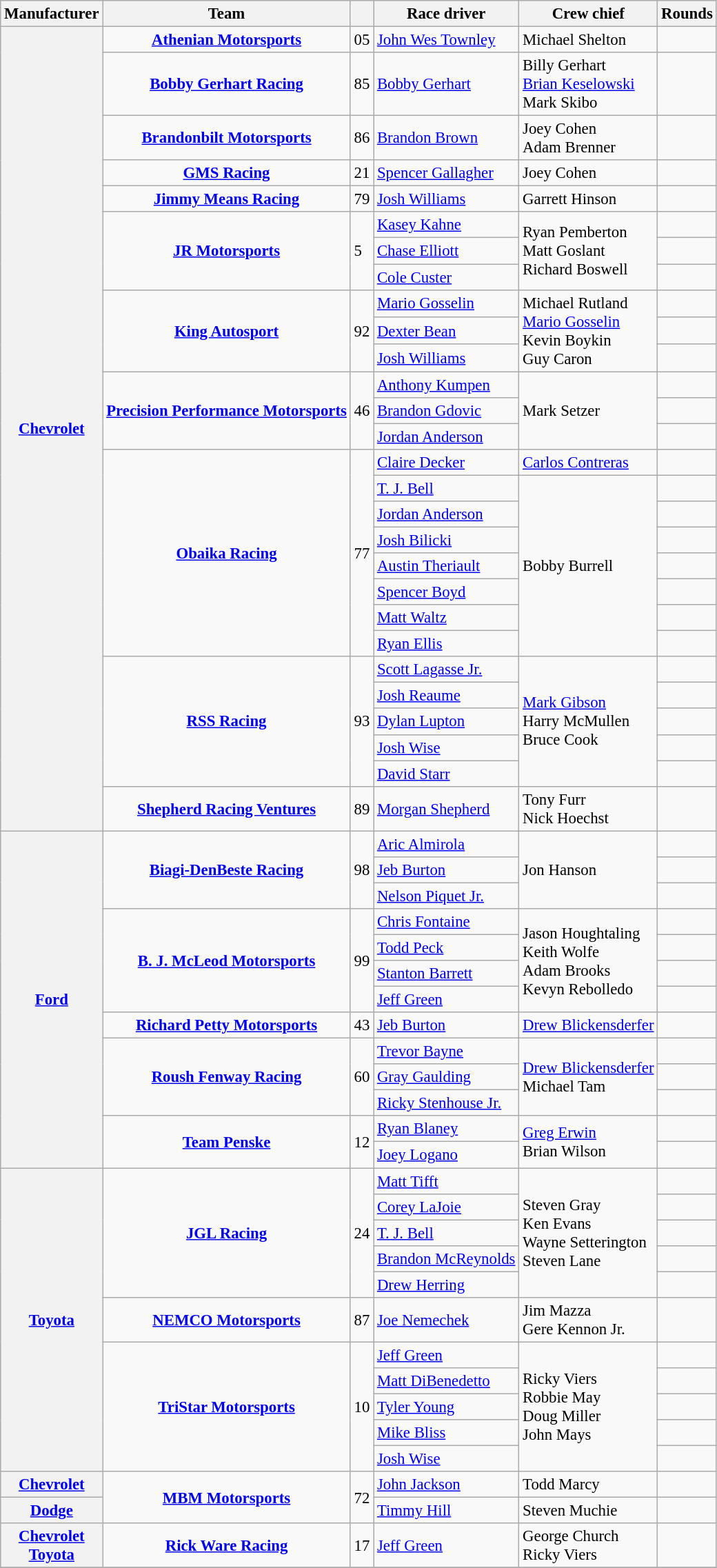<table class="wikitable" style="font-size: 95%;">
<tr>
<th>Manufacturer</th>
<th>Team</th>
<th></th>
<th>Race driver</th>
<th>Crew chief</th>
<th>Rounds</th>
</tr>
<tr>
<th rowspan=28><a href='#'>Chevrolet</a></th>
<td align=center><strong><a href='#'>Athenian Motorsports</a></strong></td>
<td>05</td>
<td><a href='#'>John Wes Townley</a></td>
<td>Michael Shelton</td>
<td></td>
</tr>
<tr>
<td align=center><strong><a href='#'>Bobby Gerhart Racing</a></strong></td>
<td>85</td>
<td><a href='#'>Bobby Gerhart</a></td>
<td>Billy Gerhart <small>  </small> <br> <a href='#'>Brian Keselowski</a> <small>  </small> <br> Mark Skibo <small>  </small></td>
<td></td>
</tr>
<tr>
<td align=center><strong><a href='#'>Brandonbilt Motorsports</a></strong></td>
<td>86</td>
<td><a href='#'>Brandon Brown</a></td>
<td>Joey Cohen <small>  </small> <br>Adam Brenner <small>  </small></td>
<td></td>
</tr>
<tr>
<td align=center><strong><a href='#'>GMS Racing</a></strong></td>
<td>21</td>
<td><a href='#'>Spencer Gallagher</a></td>
<td>Joey Cohen</td>
<td></td>
</tr>
<tr>
<td align=center><strong><a href='#'>Jimmy Means Racing</a></strong></td>
<td>79</td>
<td><a href='#'>Josh Williams</a></td>
<td>Garrett Hinson</td>
<td></td>
</tr>
<tr>
<td rowspan="3" style="text-align:center;"><strong><a href='#'>JR Motorsports</a></strong></td>
<td rowspan=3>5</td>
<td><a href='#'>Kasey Kahne</a></td>
<td rowspan=3>Ryan Pemberton <small>  </small> <br> Matt Goslant <small>  </small> <br> Richard Boswell <small>  </small></td>
<td></td>
</tr>
<tr>
<td><a href='#'>Chase Elliott</a></td>
<td></td>
</tr>
<tr>
<td><a href='#'>Cole Custer</a></td>
<td></td>
</tr>
<tr>
<td rowspan="3" style="text-align:center;"><strong><a href='#'>King Autosport</a></strong></td>
<td rowspan=3>92</td>
<td><a href='#'>Mario Gosselin</a></td>
<td rowspan=3>Michael Rutland <small></small> <br> <a href='#'>Mario Gosselin</a> <small></small> <br> Kevin Boykin <small></small> <br> Guy Caron <small></small></td>
<td></td>
</tr>
<tr>
<td><a href='#'>Dexter Bean</a></td>
<td></td>
</tr>
<tr>
<td><a href='#'>Josh Williams</a></td>
<td></td>
</tr>
<tr>
<td rowspan="3" style="text-align:center;"><strong><a href='#'>Precision Performance Motorsports</a></strong></td>
<td rowspan=3>46</td>
<td><a href='#'>Anthony Kumpen</a></td>
<td rowspan=3>Mark Setzer</td>
<td></td>
</tr>
<tr>
<td><a href='#'>Brandon Gdovic</a></td>
<td></td>
</tr>
<tr>
<td><a href='#'>Jordan Anderson</a></td>
<td></td>
</tr>
<tr>
<td rowspan="8" align=center><strong><a href='#'>Obaika Racing</a></strong></td>
<td rowspan=8>77</td>
<td><a href='#'>Claire Decker</a></td>
<td><a href='#'>Carlos Contreras</a></td>
<td></td>
</tr>
<tr>
<td><a href='#'>T. J. Bell</a></td>
<td rowspan=7>Bobby Burrell</td>
<td></td>
</tr>
<tr>
<td><a href='#'>Jordan Anderson</a></td>
<td></td>
</tr>
<tr>
<td><a href='#'>Josh Bilicki</a></td>
<td></td>
</tr>
<tr>
<td><a href='#'>Austin Theriault</a></td>
<td></td>
</tr>
<tr>
<td><a href='#'>Spencer Boyd</a></td>
<td></td>
</tr>
<tr>
<td><a href='#'>Matt Waltz</a></td>
<td></td>
</tr>
<tr>
<td><a href='#'>Ryan Ellis</a></td>
<td></td>
</tr>
<tr>
<td rowspan="5" align=center><strong><a href='#'>RSS Racing</a></strong></td>
<td rowspan=5>93</td>
<td><a href='#'>Scott Lagasse Jr.</a></td>
<td rowspan=5><a href='#'>Mark Gibson</a> <small>  </small> <br> Harry McMullen <small>  </small> <br> Bruce Cook <small>  </small></td>
<td></td>
</tr>
<tr>
<td><a href='#'>Josh Reaume</a></td>
<td></td>
</tr>
<tr>
<td><a href='#'>Dylan Lupton</a></td>
<td></td>
</tr>
<tr>
<td><a href='#'>Josh Wise</a></td>
<td></td>
</tr>
<tr>
<td><a href='#'>David Starr</a></td>
<td></td>
</tr>
<tr>
<td align=center><strong><a href='#'>Shepherd Racing Ventures</a></strong></td>
<td>89</td>
<td><a href='#'>Morgan Shepherd</a></td>
<td>Tony Furr <small>  </small> <br> Nick Hoechst <small>  </small></td>
<td></td>
</tr>
<tr>
<th rowspan=13><a href='#'>Ford</a></th>
<td rowspan="3" style="text-align:center;"><strong><a href='#'>Biagi-DenBeste Racing</a></strong></td>
<td rowspan=3>98</td>
<td><a href='#'>Aric Almirola</a></td>
<td rowspan=3>Jon Hanson</td>
<td></td>
</tr>
<tr>
<td><a href='#'>Jeb Burton</a></td>
<td></td>
</tr>
<tr>
<td><a href='#'>Nelson Piquet Jr.</a></td>
<td></td>
</tr>
<tr>
<td rowspan="4" style="text-align:center;"><strong><a href='#'>B. J. McLeod Motorsports</a></strong></td>
<td rowspan=4>99</td>
<td><a href='#'>Chris Fontaine</a></td>
<td rowspan=4>Jason Houghtaling  <small>  </small> <br> Keith Wolfe  <small>  </small> <br> Adam Brooks <small>  </small> <br> Kevyn Rebolledo <small>  </small></td>
<td></td>
</tr>
<tr>
<td><a href='#'>Todd Peck</a></td>
<td></td>
</tr>
<tr>
<td><a href='#'>Stanton Barrett</a></td>
<td></td>
</tr>
<tr>
<td><a href='#'>Jeff Green</a></td>
<td></td>
</tr>
<tr>
<td align=center><strong><a href='#'>Richard Petty Motorsports</a></strong></td>
<td>43</td>
<td><a href='#'>Jeb Burton</a></td>
<td><a href='#'>Drew Blickensderfer</a></td>
<td></td>
</tr>
<tr>
<td rowspan="3" style="text-align:center;"><strong><a href='#'>Roush Fenway Racing</a></strong></td>
<td rowspan=3>60</td>
<td><a href='#'>Trevor Bayne</a></td>
<td rowspan=3><a href='#'>Drew Blickensderfer</a> <small></small> <br> Michael Tam <small></small></td>
<td></td>
</tr>
<tr>
<td><a href='#'>Gray Gaulding</a></td>
<td></td>
</tr>
<tr>
<td><a href='#'>Ricky Stenhouse Jr.</a></td>
<td></td>
</tr>
<tr>
<td rowspan="2" style="text-align:center;"><strong><a href='#'>Team Penske</a></strong></td>
<td rowspan=2>12</td>
<td><a href='#'>Ryan Blaney</a></td>
<td rowspan=2><a href='#'>Greg Erwin</a> <small> </small> <br> Brian Wilson <small>  </small></td>
<td></td>
</tr>
<tr>
<td><a href='#'>Joey Logano</a></td>
<td></td>
</tr>
<tr>
<th rowspan=11><a href='#'>Toyota</a></th>
<td rowspan="5" style="text-align:center;"><strong><a href='#'>JGL Racing</a></strong></td>
<td rowspan=5>24</td>
<td><a href='#'>Matt Tifft</a></td>
<td rowspan=5>Steven Gray <small></small> <br> Ken Evans <small></small> <br> Wayne Setterington <small></small> <br> Steven Lane <small></small></td>
<td></td>
</tr>
<tr>
<td><a href='#'>Corey LaJoie</a></td>
<td></td>
</tr>
<tr>
<td><a href='#'>T. J. Bell</a></td>
<td></td>
</tr>
<tr>
<td><a href='#'>Brandon McReynolds</a></td>
<td></td>
</tr>
<tr>
<td><a href='#'>Drew Herring</a></td>
<td></td>
</tr>
<tr>
<td align=center><strong><a href='#'>NEMCO Motorsports</a></strong></td>
<td>87</td>
<td><a href='#'>Joe Nemechek</a></td>
<td>Jim Mazza <small>  </small> <br> Gere Kennon Jr. <small>  </small></td>
<td></td>
</tr>
<tr>
<td rowspan="5" align=center><strong><a href='#'>TriStar Motorsports</a></strong></td>
<td rowspan=5>10</td>
<td><a href='#'>Jeff Green</a></td>
<td rowspan=5>Ricky Viers <small></small> <br> Robbie May <small></small> <br> Doug Miller <small></small> <br> John Mays <small></small></td>
<td></td>
</tr>
<tr>
<td><a href='#'>Matt DiBenedetto</a></td>
<td></td>
</tr>
<tr>
<td><a href='#'>Tyler Young</a></td>
<td></td>
</tr>
<tr>
<td><a href='#'>Mike Bliss</a></td>
<td></td>
</tr>
<tr>
<td><a href='#'>Josh Wise</a></td>
<td></td>
</tr>
<tr>
<th><a href='#'>Chevrolet</a></th>
<td rowspan="2" align=center><strong><a href='#'>MBM Motorsports</a></strong></td>
<td rowspan=2>72</td>
<td><a href='#'>John Jackson</a></td>
<td>Todd Marcy</td>
<td></td>
</tr>
<tr>
<th><a href='#'>Dodge</a></th>
<td><a href='#'>Timmy Hill</a></td>
<td>Steven Muchie</td>
<td></td>
</tr>
<tr>
<th><a href='#'>Chevrolet</a> <small></small> <br> <a href='#'>Toyota</a> <small></small></th>
<td align=center><strong><a href='#'>Rick Ware Racing</a></strong></td>
<td>17</td>
<td><a href='#'>Jeff Green</a></td>
<td>George Church <small></small> <br> Ricky Viers <small></small></td>
<td></td>
</tr>
<tr>
</tr>
</table>
